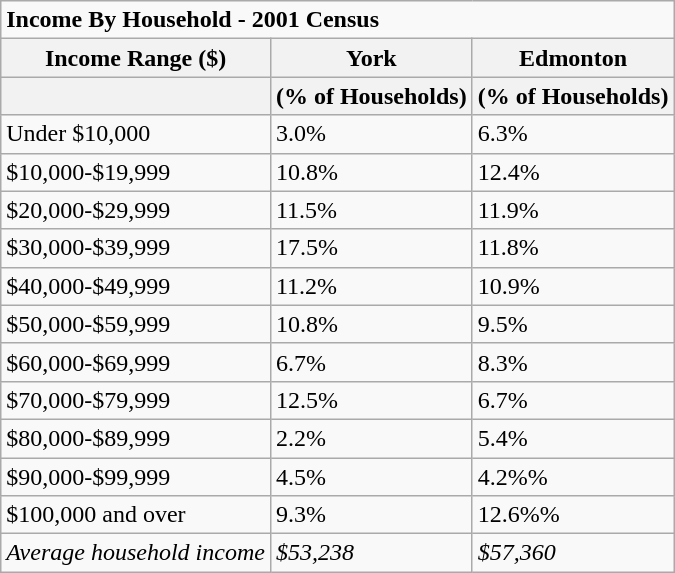<table class="wikitable">
<tr>
<td colspan="3"><strong>Income By Household - 2001 Census</strong></td>
</tr>
<tr>
<th>Income Range ($)</th>
<th>York</th>
<th>Edmonton</th>
</tr>
<tr>
<th></th>
<th>(% of Households)</th>
<th>(% of Households)</th>
</tr>
<tr>
<td>Under $10,000</td>
<td>3.0%</td>
<td>6.3%</td>
</tr>
<tr>
<td>$10,000-$19,999</td>
<td>10.8%</td>
<td>12.4%</td>
</tr>
<tr>
<td>$20,000-$29,999</td>
<td>11.5%</td>
<td>11.9%</td>
</tr>
<tr>
<td>$30,000-$39,999</td>
<td>17.5%</td>
<td>11.8%</td>
</tr>
<tr>
<td>$40,000-$49,999</td>
<td>11.2%</td>
<td>10.9%</td>
</tr>
<tr>
<td>$50,000-$59,999</td>
<td>10.8%</td>
<td>9.5%</td>
</tr>
<tr>
<td>$60,000-$69,999</td>
<td>6.7%</td>
<td>8.3%</td>
</tr>
<tr>
<td>$70,000-$79,999</td>
<td>12.5%</td>
<td>6.7%</td>
</tr>
<tr>
<td>$80,000-$89,999</td>
<td>2.2%</td>
<td>5.4%</td>
</tr>
<tr>
<td>$90,000-$99,999</td>
<td>4.5%</td>
<td>4.2%%</td>
</tr>
<tr>
<td>$100,000 and over</td>
<td>9.3%</td>
<td>12.6%%</td>
</tr>
<tr>
<td><em>Average household income</em></td>
<td><em>$53,238</em></td>
<td><em>$57,360</em></td>
</tr>
</table>
